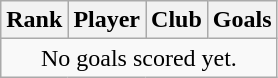<table class="wikitable" style="text-align:center">
<tr>
<th>Rank</th>
<th>Player</th>
<th>Club</th>
<th>Goals</th>
</tr>
<tr>
<td colspan=4>No goals scored yet.</td>
</tr>
</table>
